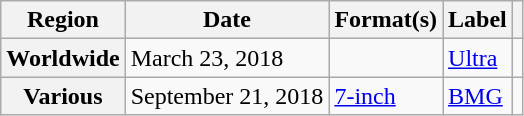<table class="wikitable plainrowheaders">
<tr>
<th scope="col">Region</th>
<th scope="col">Date</th>
<th scope="col">Format(s)</th>
<th scope="col">Label</th>
<th scope="col"></th>
</tr>
<tr>
<th scope="row">Worldwide</th>
<td>March 23, 2018</td>
<td></td>
<td><a href='#'>Ultra</a></td>
<td style="text-align:center;"></td>
</tr>
<tr>
<th scope="row">Various</th>
<td>September 21, 2018</td>
<td><a href='#'>7-inch</a></td>
<td><a href='#'>BMG</a></td>
<td style="text-align:center;"></td>
</tr>
</table>
